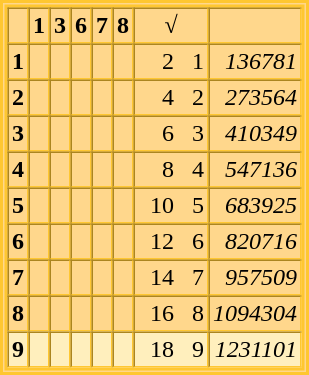<table border="0" cellpadding="2" cellspacing="0">
<tr valign="top">
<td><br><table border="1" cellpadding="2" cellspacing="0" style="background:#ffd78c;border:thick double #ffc731;">
<tr>
<th> </th>
<th>1</th>
<th>3</th>
<th>6</th>
<th>7</th>
<th>8</th>
<th>√</th>
<th> </th>
</tr>
<tr align=right>
<td><strong>1</strong></td>
<td></td>
<td></td>
<td></td>
<td></td>
<td></td>
<td>     2   1</td>
<td><em>136781</em></td>
</tr>
<tr align=right>
<td><strong>2</strong></td>
<td></td>
<td></td>
<td></td>
<td></td>
<td></td>
<td>     4   2</td>
<td><em>273564</em></td>
</tr>
<tr align=right>
<td><strong>3</strong></td>
<td></td>
<td></td>
<td></td>
<td></td>
<td></td>
<td>     6   3</td>
<td><em>410349</em></td>
</tr>
<tr align=right>
<td><strong>4</strong></td>
<td></td>
<td></td>
<td></td>
<td></td>
<td></td>
<td>     8   4</td>
<td><em>547136</em></td>
</tr>
<tr align=right>
<td><strong>5</strong></td>
<td></td>
<td></td>
<td></td>
<td></td>
<td></td>
<td>   10   5</td>
<td><em>683925</em></td>
</tr>
<tr align=right>
<td><strong>6</strong></td>
<td></td>
<td></td>
<td></td>
<td></td>
<td></td>
<td>   12   6</td>
<td><em>820716</em></td>
</tr>
<tr align=right>
<td><strong>7</strong></td>
<td></td>
<td></td>
<td></td>
<td></td>
<td></td>
<td>   14   7</td>
<td><em>957509</em></td>
</tr>
<tr align=right>
<td><strong>8</strong></td>
<td></td>
<td></td>
<td></td>
<td></td>
<td></td>
<td>   16   8</td>
<td><em>1094304</em></td>
</tr>
<tr align=right  style="background:#ffefbd;">
<td><strong>9</strong></td>
<td></td>
<td></td>
<td></td>
<td></td>
<td></td>
<td>   18   9</td>
<td><em>1231101</em></td>
</tr>
</table>
</td>
<td><br></td>
</tr>
</table>
